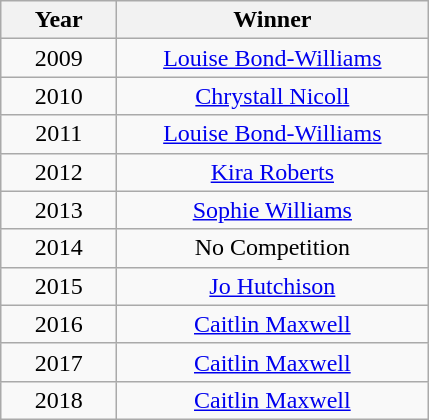<table class="wikitable" style="text-align:center">
<tr>
<th width=70>Year</th>
<th width=200>Winner</th>
</tr>
<tr>
<td>2009</td>
<td><a href='#'>Louise Bond-Williams</a></td>
</tr>
<tr>
<td>2010</td>
<td><a href='#'>Chrystall Nicoll</a></td>
</tr>
<tr>
<td>2011</td>
<td><a href='#'>Louise Bond-Williams</a></td>
</tr>
<tr>
<td>2012</td>
<td><a href='#'>Kira Roberts</a></td>
</tr>
<tr>
<td>2013</td>
<td><a href='#'>Sophie Williams</a></td>
</tr>
<tr>
<td>2014</td>
<td>No Competition</td>
</tr>
<tr>
<td>2015</td>
<td><a href='#'>Jo Hutchison</a></td>
</tr>
<tr>
<td>2016</td>
<td><a href='#'>Caitlin Maxwell</a></td>
</tr>
<tr>
<td>2017</td>
<td><a href='#'>Caitlin Maxwell</a></td>
</tr>
<tr>
<td>2018</td>
<td><a href='#'>Caitlin Maxwell</a></td>
</tr>
</table>
